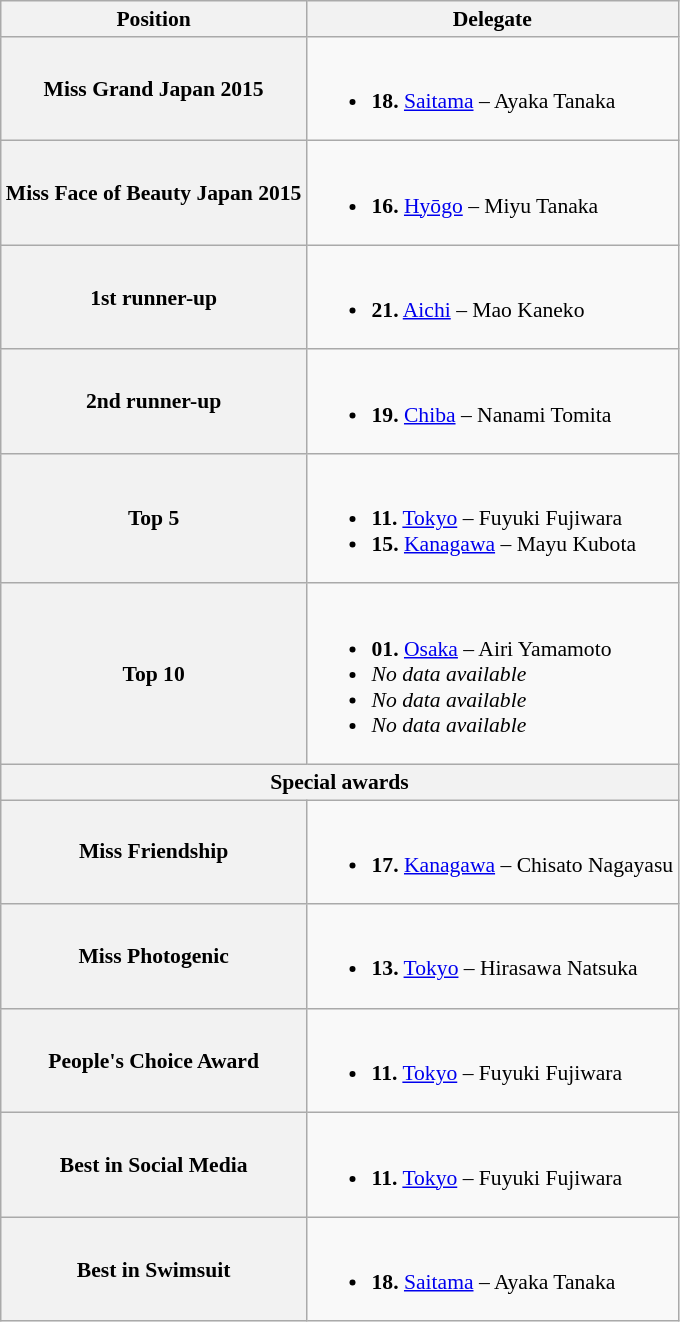<table class="wikitable" style="font-size:90%;">
<tr>
<th>Position</th>
<th>Delegate</th>
</tr>
<tr>
<th>Miss Grand Japan 2015</th>
<td><br><ul><li><strong>18.</strong> <a href='#'>Saitama</a> – Ayaka Tanaka</li></ul></td>
</tr>
<tr>
<th>Miss Face of Beauty Japan 2015</th>
<td><br><ul><li><strong>16.</strong> <a href='#'>Hyōgo</a> – Miyu Tanaka</li></ul></td>
</tr>
<tr>
<th>1st runner-up</th>
<td><br><ul><li><strong>21.</strong> <a href='#'>Aichi</a> – Mao Kaneko</li></ul></td>
</tr>
<tr>
<th>2nd runner-up</th>
<td><br><ul><li><strong>19.</strong> <a href='#'>Chiba</a> – Nanami Tomita</li></ul></td>
</tr>
<tr>
<th>Top 5</th>
<td><br><ul><li><strong>11.</strong> <a href='#'>Tokyo</a> – Fuyuki Fujiwara</li><li><strong>15.</strong> <a href='#'>Kanagawa</a> – Mayu Kubota</li></ul></td>
</tr>
<tr>
<th>Top 10</th>
<td><br><ul><li><strong>01.</strong> <a href='#'>Osaka</a> – Airi Yamamoto</li><li><em>No data available</em></li><li><em>No data available</em></li><li><em>No data available</em></li></ul></td>
</tr>
<tr>
<th colspan=2>Special awards</th>
</tr>
<tr>
<th>Miss Friendship</th>
<td><br><ul><li><strong>17.</strong> <a href='#'>Kanagawa</a> – Chisato Nagayasu</li></ul></td>
</tr>
<tr>
<th>Miss Photogenic</th>
<td><br><ul><li><strong>13.</strong> <a href='#'>Tokyo</a> – Hirasawa Natsuka</li></ul></td>
</tr>
<tr>
<th>People's Choice Award</th>
<td><br><ul><li><strong>11.</strong> <a href='#'>Tokyo</a> – Fuyuki Fujiwara</li></ul></td>
</tr>
<tr>
<th>Best in Social Media</th>
<td><br><ul><li><strong>11.</strong> <a href='#'>Tokyo</a> – Fuyuki Fujiwara</li></ul></td>
</tr>
<tr>
<th>Best in Swimsuit</th>
<td><br><ul><li><strong>18.</strong> <a href='#'>Saitama</a> – Ayaka Tanaka</li></ul></td>
</tr>
</table>
